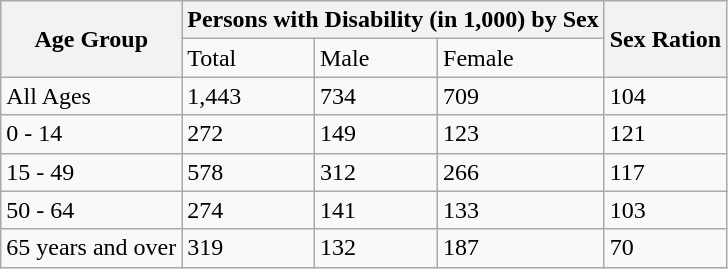<table class="wikitable mw-collapsible">
<tr>
<th rowspan="2">Age Group</th>
<th colspan="3">Persons with Disability (in 1,000) by Sex</th>
<th rowspan="2">Sex Ration</th>
</tr>
<tr>
<td>Total</td>
<td>Male</td>
<td>Female</td>
</tr>
<tr>
<td>All Ages</td>
<td>1,443</td>
<td>734</td>
<td>709</td>
<td>104</td>
</tr>
<tr>
<td>0 - 14</td>
<td>272</td>
<td>149</td>
<td>123</td>
<td>121</td>
</tr>
<tr>
<td>15 - 49</td>
<td>578</td>
<td>312</td>
<td>266</td>
<td>117</td>
</tr>
<tr>
<td>50 - 64</td>
<td>274</td>
<td>141</td>
<td>133</td>
<td>103</td>
</tr>
<tr>
<td>65 years and over</td>
<td>319</td>
<td>132</td>
<td>187</td>
<td>70</td>
</tr>
</table>
